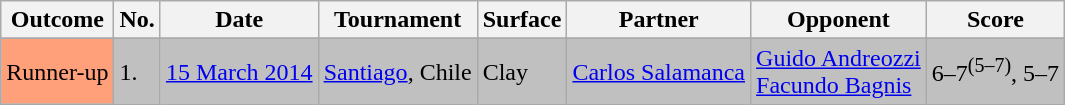<table class=wikitable style=font-size:100%>
<tr>
<th>Outcome</th>
<th>No.</th>
<th>Date</th>
<th>Tournament</th>
<th>Surface</th>
<th>Partner</th>
<th>Opponent</th>
<th>Score</th>
</tr>
<tr>
</tr>
<tr bgcolor=silver>
<td bgcolor=#ffa07a>Runner-up</td>
<td>1.</td>
<td><a href='#'>15 March 2014</a></td>
<td><a href='#'>Santiago</a>, Chile</td>
<td>Clay</td>
<td> <a href='#'>Carlos Salamanca</a></td>
<td> <a href='#'>Guido Andreozzi</a><br> <a href='#'>Facundo Bagnis</a></td>
<td>6–7<sup>(5–7)</sup>, 5–7</td>
</tr>
</table>
